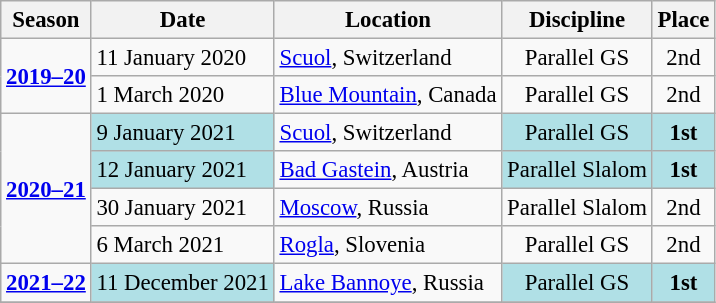<table class="wikitable"  style="text-align:center; font-size:95%;">
<tr>
<th>Season</th>
<th>Date</th>
<th>Location</th>
<th>Discipline</th>
<th>Place</th>
</tr>
<tr>
<td align=center rowspan=2><strong><a href='#'>2019–20</a></strong></td>
<td align=left>11 January 2020</td>
<td align=left> <a href='#'>Scuol</a>, Switzerland</td>
<td>Parallel GS</td>
<td>2nd</td>
</tr>
<tr>
<td align=left>1 March 2020</td>
<td align=left> <a href='#'>Blue Mountain</a>, Canada</td>
<td>Parallel GS</td>
<td>2nd</td>
</tr>
<tr>
<td align=center rowspan=4><strong><a href='#'>2020–21</a></strong></td>
<td bgcolor="#BOEOE6" align=left>9 January 2021</td>
<td align=left> <a href='#'>Scuol</a>, Switzerland</td>
<td bgcolor="#BOEOE6">Parallel GS</td>
<td bgcolor="#BOEOE6"><strong>1st</strong></td>
</tr>
<tr>
<td bgcolor="#BOEOE6" align=left>12 January 2021</td>
<td align=left> <a href='#'>Bad Gastein</a>, Austria</td>
<td bgcolor="#BOEOE6">Parallel Slalom</td>
<td bgcolor="#BOEOE6"><strong>1st</strong></td>
</tr>
<tr>
<td align=left>30 January 2021</td>
<td align=left> <a href='#'>Moscow</a>, Russia</td>
<td>Parallel Slalom</td>
<td>2nd</td>
</tr>
<tr>
<td align=left>6 March 2021</td>
<td align=left> <a href='#'>Rogla</a>, Slovenia</td>
<td>Parallel GS</td>
<td>2nd</td>
</tr>
<tr>
<td align=center rowspan=1><strong><a href='#'>2021–22</a></strong></td>
<td bgcolor="#BOEOE6" align=left>11 December 2021</td>
<td align=left> <a href='#'>Lake Bannoye</a>, Russia</td>
<td bgcolor="#BOEOE6">Parallel GS</td>
<td bgcolor="#BOEOE6"><strong>1st</strong></td>
</tr>
<tr>
</tr>
</table>
